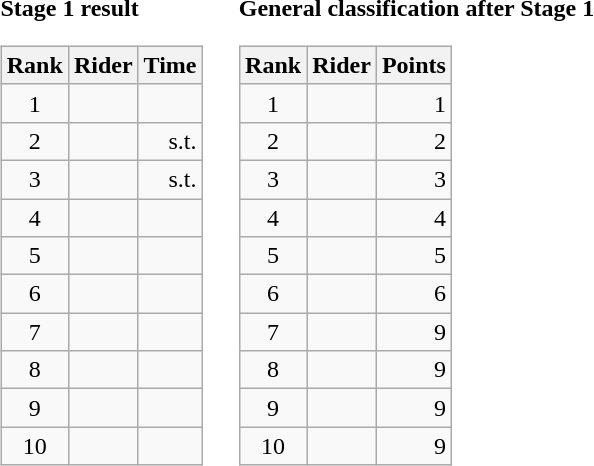<table>
<tr>
<td><strong>Stage 1 result</strong><br><table class="wikitable">
<tr>
<th scope="col">Rank</th>
<th scope="col">Rider</th>
<th scope="col">Time</th>
</tr>
<tr>
<td style="text-align:center;">1</td>
<td></td>
<td style="text-align:right;"></td>
</tr>
<tr>
<td style="text-align:center;">2</td>
<td></td>
<td style="text-align:right;">s.t.</td>
</tr>
<tr>
<td style="text-align:center;">3</td>
<td></td>
<td style="text-align:right;">s.t.</td>
</tr>
<tr>
<td style="text-align:center;">4</td>
<td></td>
<td style="text-align:right;"></td>
</tr>
<tr>
<td style="text-align:center;">5</td>
<td></td>
<td style="text-align:right;"></td>
</tr>
<tr>
<td style="text-align:center;">6</td>
<td></td>
<td style="text-align:right;"></td>
</tr>
<tr>
<td style="text-align:center;">7</td>
<td></td>
<td style="text-align:right;"></td>
</tr>
<tr>
<td style="text-align:center;">8</td>
<td></td>
<td style="text-align:right;"></td>
</tr>
<tr>
<td style="text-align:center;">9</td>
<td></td>
<td style="text-align:right;"></td>
</tr>
<tr>
<td style="text-align:center;">10</td>
<td></td>
<td style="text-align:right;"></td>
</tr>
</table>
</td>
<td></td>
<td><strong>General classification after Stage 1</strong><br><table class="wikitable">
<tr>
<th scope="col">Rank</th>
<th scope="col">Rider</th>
<th scope="col">Points</th>
</tr>
<tr>
<td style="text-align:center;">1</td>
<td></td>
<td style="text-align:right;">1</td>
</tr>
<tr>
<td style="text-align:center;">2</td>
<td></td>
<td style="text-align:right;">2</td>
</tr>
<tr>
<td style="text-align:center;">3</td>
<td></td>
<td style="text-align:right;">3</td>
</tr>
<tr>
<td style="text-align:center;">4</td>
<td></td>
<td style="text-align:right;">4</td>
</tr>
<tr>
<td style="text-align:center;">5</td>
<td></td>
<td style="text-align:right;">5</td>
</tr>
<tr>
<td style="text-align:center;">6</td>
<td></td>
<td style="text-align:right;">6</td>
</tr>
<tr>
<td style="text-align:center;">7</td>
<td></td>
<td style="text-align:right;">9</td>
</tr>
<tr>
<td style="text-align:center;">8</td>
<td></td>
<td style="text-align:right;">9</td>
</tr>
<tr>
<td style="text-align:center;">9</td>
<td></td>
<td style="text-align:right;">9</td>
</tr>
<tr>
<td style="text-align:center;">10</td>
<td></td>
<td style="text-align:right;">9</td>
</tr>
</table>
</td>
</tr>
</table>
